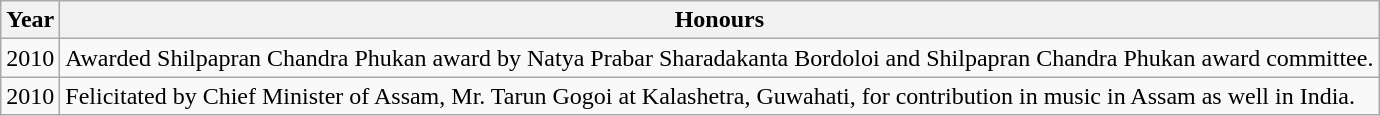<table class="wikitable sortable">
<tr>
<th>Year</th>
<th>Honours</th>
</tr>
<tr>
<td>2010</td>
<td>Awarded Shilpapran Chandra Phukan award by Natya Prabar Sharadakanta Bordoloi and Shilpapran Chandra Phukan award committee.</td>
</tr>
<tr>
<td>2010</td>
<td>Felicitated by Chief Minister of Assam, Mr. Tarun Gogoi at Kalashetra, Guwahati, for contribution in music in Assam as well in India.</td>
</tr>
</table>
